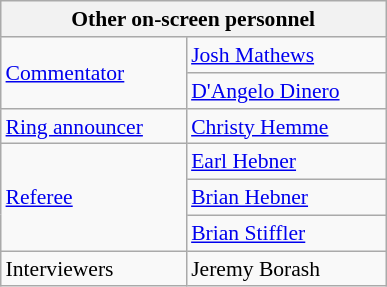<table align="right" class="wikitable" style="border:1px; font-size:90%; margin-left:1em;">
<tr>
<th colspan="2" width="250"><strong>Other on-screen personnel</strong></th>
</tr>
<tr>
<td rowspan=2><a href='#'>Commentator</a></td>
<td><a href='#'>Josh Mathews</a></td>
</tr>
<tr>
<td><a href='#'>D'Angelo Dinero</a></td>
</tr>
<tr>
<td><a href='#'>Ring announcer</a></td>
<td><a href='#'>Christy Hemme</a></td>
</tr>
<tr>
<td rowspan=3><a href='#'>Referee</a></td>
<td><a href='#'>Earl Hebner</a></td>
</tr>
<tr>
<td><a href='#'>Brian Hebner</a></td>
</tr>
<tr>
<td><a href='#'>Brian Stiffler</a></td>
</tr>
<tr>
<td rowspan=1>Interviewers</td>
<td>Jeremy Borash</td>
</tr>
<tr>
</tr>
</table>
